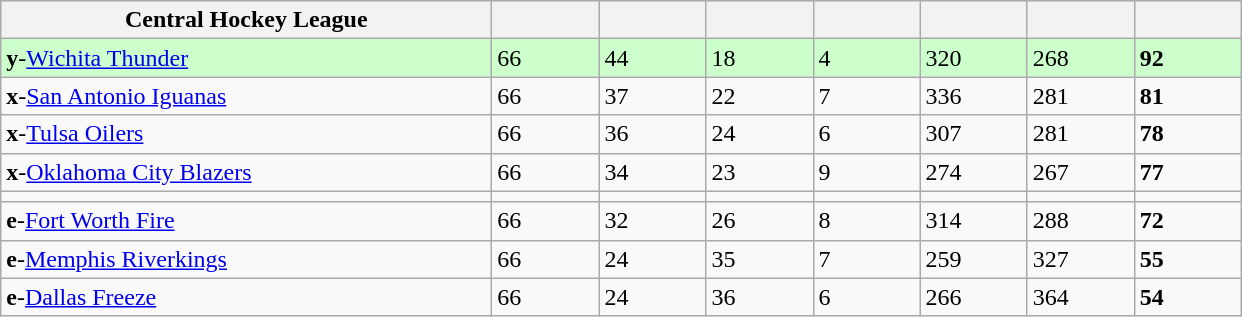<table class="wikitable sortable">
<tr>
<th style="width:20em;" class="unsortable">Central Hockey League</th>
<th style="width:4em;" class="unsortable"></th>
<th style="width:4em;"></th>
<th style="width:4em;"></th>
<th style="width:4em;"></th>
<th style="width:4em;"></th>
<th style="width:4em;"></th>
<th style="width:4em;"></th>
</tr>
<tr bgcolor="#ccffcc">
<td><strong>y</strong>-<a href='#'>Wichita Thunder</a></td>
<td>66</td>
<td>44</td>
<td>18</td>
<td>4</td>
<td>320</td>
<td>268</td>
<td><strong>92</strong></td>
</tr>
<tr>
<td><strong>x</strong>-<a href='#'>San Antonio Iguanas</a></td>
<td>66</td>
<td>37</td>
<td>22</td>
<td>7</td>
<td>336</td>
<td>281</td>
<td><strong>81</strong></td>
</tr>
<tr>
<td><strong>x</strong>-<a href='#'>Tulsa Oilers</a></td>
<td>66</td>
<td>36</td>
<td>24</td>
<td>6</td>
<td>307</td>
<td>281</td>
<td><strong>78</strong></td>
</tr>
<tr>
<td><strong>x</strong>-<a href='#'>Oklahoma City Blazers</a></td>
<td>66</td>
<td>34</td>
<td>23</td>
<td>9</td>
<td>274</td>
<td>267</td>
<td><strong>77</strong></td>
</tr>
<tr color="#cccccc">
<td></td>
<td></td>
<td></td>
<td></td>
<td></td>
<td></td>
<td></td>
<td></td>
</tr>
<tr>
<td><strong>e</strong>-<a href='#'>Fort Worth Fire</a></td>
<td>66</td>
<td>32</td>
<td>26</td>
<td>8</td>
<td>314</td>
<td>288</td>
<td><strong>72</strong></td>
</tr>
<tr>
<td><strong>e</strong>-<a href='#'>Memphis Riverkings</a></td>
<td>66</td>
<td>24</td>
<td>35</td>
<td>7</td>
<td>259</td>
<td>327</td>
<td><strong>55</strong></td>
</tr>
<tr>
<td><strong>e</strong>-<a href='#'>Dallas Freeze</a></td>
<td>66</td>
<td>24</td>
<td>36</td>
<td>6</td>
<td>266</td>
<td>364</td>
<td><strong>54</strong></td>
</tr>
</table>
